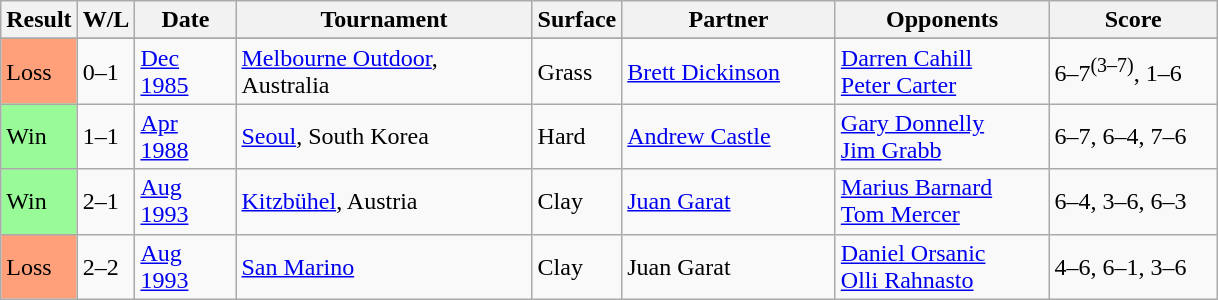<table class="sortable wikitable">
<tr>
<th style="width:40px">Result</th>
<th style="width:30px" class="unsortable">W/L</th>
<th style="width:60px">Date</th>
<th style="width:190px">Tournament</th>
<th style="width:50px">Surface</th>
<th style="width:135px">Partner</th>
<th style="width:135px">Opponents</th>
<th style="width:105px" class="unsortable">Score</th>
</tr>
<tr>
</tr>
<tr>
<td style="background:#ffa07a;">Loss</td>
<td>0–1</td>
<td><a href='#'>Dec 1985</a></td>
<td><a href='#'>Melbourne Outdoor</a>, Australia</td>
<td>Grass</td>
<td> <a href='#'>Brett Dickinson</a></td>
<td> <a href='#'>Darren Cahill</a> <br>  <a href='#'>Peter Carter</a></td>
<td>6–7<sup>(3–7)</sup>, 1–6</td>
</tr>
<tr>
<td style="background:#98fb98;">Win</td>
<td>1–1</td>
<td><a href='#'>Apr 1988</a></td>
<td><a href='#'>Seoul</a>, South Korea</td>
<td>Hard</td>
<td> <a href='#'>Andrew Castle</a></td>
<td> <a href='#'>Gary Donnelly</a> <br>  <a href='#'>Jim Grabb</a></td>
<td>6–7, 6–4, 7–6</td>
</tr>
<tr>
<td style="background:#98fb98;">Win</td>
<td>2–1</td>
<td><a href='#'>Aug 1993</a></td>
<td><a href='#'>Kitzbühel</a>, Austria</td>
<td>Clay</td>
<td> <a href='#'>Juan Garat</a></td>
<td> <a href='#'>Marius Barnard</a> <br>  <a href='#'>Tom Mercer</a></td>
<td>6–4, 3–6, 6–3</td>
</tr>
<tr>
<td style="background:#ffa07a;">Loss</td>
<td>2–2</td>
<td><a href='#'>Aug 1993</a></td>
<td><a href='#'>San Marino</a></td>
<td>Clay</td>
<td> Juan Garat</td>
<td> <a href='#'>Daniel Orsanic</a> <br>  <a href='#'>Olli Rahnasto</a></td>
<td>4–6, 6–1, 3–6</td>
</tr>
</table>
